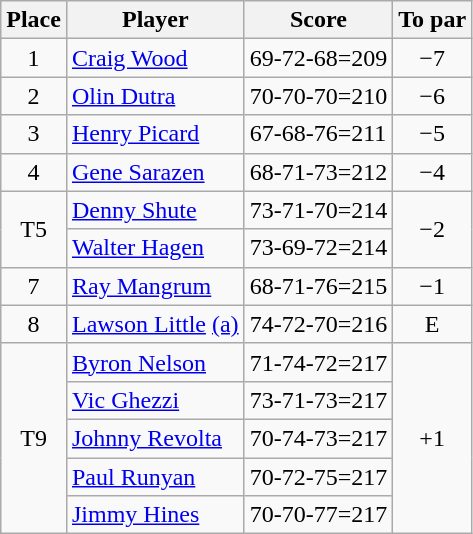<table class="wikitable">
<tr>
<th>Place</th>
<th>Player</th>
<th>Score</th>
<th>To par</th>
</tr>
<tr>
<td align=center>1</td>
<td> <a href='#'>Craig Wood</a></td>
<td>69-72-68=209</td>
<td align=center>−7</td>
</tr>
<tr>
<td align="center">2</td>
<td> <a href='#'>Olin Dutra</a></td>
<td>70-70-70=210</td>
<td align="center">−6</td>
</tr>
<tr>
<td align="center">3</td>
<td> <a href='#'>Henry Picard</a></td>
<td>67-68-76=211</td>
<td align="center">−5</td>
</tr>
<tr>
<td align="center">4</td>
<td> <a href='#'>Gene Sarazen</a></td>
<td>68-71-73=212</td>
<td align="center">−4</td>
</tr>
<tr>
<td rowspan=2 align="center">T5</td>
<td> <a href='#'>Denny Shute</a></td>
<td>73-71-70=214</td>
<td rowspan=2 align="center">−2</td>
</tr>
<tr>
<td> <a href='#'>Walter Hagen</a></td>
<td>73-69-72=214</td>
</tr>
<tr>
<td align="center">7</td>
<td> <a href='#'>Ray Mangrum</a></td>
<td>68-71-76=215</td>
<td align="center">−1</td>
</tr>
<tr>
<td align="center">8</td>
<td> <a href='#'>Lawson Little</a> <a href='#'>(a)</a></td>
<td>74-72-70=216</td>
<td align="center">E</td>
</tr>
<tr>
<td rowspan=5 align="center">T9</td>
<td> <a href='#'>Byron Nelson</a></td>
<td>71-74-72=217</td>
<td rowspan=5 align="center">+1</td>
</tr>
<tr>
<td> <a href='#'>Vic Ghezzi</a></td>
<td>73-71-73=217</td>
</tr>
<tr>
<td> <a href='#'>Johnny Revolta</a></td>
<td>70-74-73=217</td>
</tr>
<tr>
<td> <a href='#'>Paul Runyan</a></td>
<td>70-72-75=217</td>
</tr>
<tr>
<td> <a href='#'>Jimmy Hines</a></td>
<td>70-70-77=217</td>
</tr>
</table>
